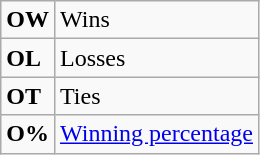<table class="wikitable">
<tr>
<td><strong>OW</strong></td>
<td>Wins</td>
</tr>
<tr>
<td><strong>OL</strong></td>
<td>Losses</td>
</tr>
<tr>
<td><strong>OT</strong></td>
<td>Ties</td>
</tr>
<tr>
<td align="center"><strong>O%</strong></td>
<td><a href='#'>Winning percentage</a></td>
</tr>
</table>
